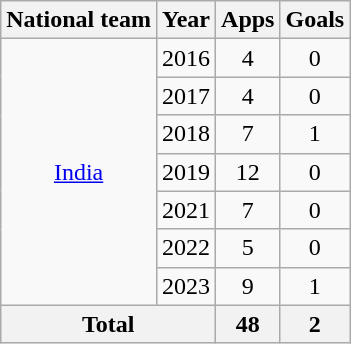<table class="wikitable" style="text-align: center;">
<tr>
<th>National team</th>
<th>Year</th>
<th>Apps</th>
<th>Goals</th>
</tr>
<tr>
<td rowspan="7"><a href='#'>India</a></td>
<td>2016</td>
<td>4</td>
<td>0</td>
</tr>
<tr>
<td>2017</td>
<td>4</td>
<td>0</td>
</tr>
<tr>
<td>2018</td>
<td>7</td>
<td>1</td>
</tr>
<tr>
<td>2019</td>
<td>12</td>
<td>0</td>
</tr>
<tr>
<td>2021</td>
<td>7</td>
<td>0</td>
</tr>
<tr>
<td>2022</td>
<td>5</td>
<td>0</td>
</tr>
<tr>
<td>2023</td>
<td>9</td>
<td>1</td>
</tr>
<tr>
<th colspan="2">Total</th>
<th>48</th>
<th>2</th>
</tr>
</table>
